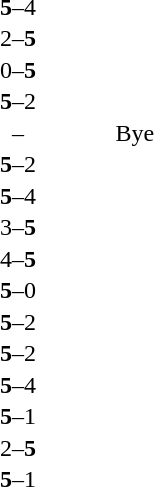<table width="100%" cellspacing="1">
<tr>
<th width=45%></th>
<th width=10%></th>
<th width=45%></th>
</tr>
<tr>
<td><strong></strong></td>
<td align=center><strong>5</strong>–4</td>
<td></td>
</tr>
<tr>
<td></td>
<td align=center>2–<strong>5</strong></td>
<td><strong></strong></td>
</tr>
<tr>
<td></td>
<td align=center>0–<strong>5</strong></td>
<td><strong></strong></td>
</tr>
<tr>
<td><strong></strong></td>
<td align=center><strong>5</strong>–2</td>
<td></td>
</tr>
<tr>
<td><strong></strong></td>
<td align=center>–</td>
<td>Bye</td>
</tr>
<tr>
<td><strong></strong></td>
<td align=center><strong>5</strong>–2</td>
<td></td>
</tr>
<tr>
<td><strong></strong></td>
<td align=center><strong>5</strong>–4</td>
<td></td>
</tr>
<tr>
<td></td>
<td align=center>3–<strong>5</strong></td>
<td><strong></strong></td>
</tr>
<tr>
<td></td>
<td align=center>4–<strong>5</strong></td>
<td><strong></strong></td>
</tr>
<tr>
<td><strong></strong></td>
<td align=center><strong>5</strong>–0</td>
<td></td>
</tr>
<tr>
<td><strong></strong></td>
<td align=center><strong>5</strong>–2</td>
<td></td>
</tr>
<tr>
<td><strong></strong></td>
<td align=center><strong>5</strong>–2</td>
<td></td>
</tr>
<tr>
<td><strong></strong></td>
<td align=center><strong>5</strong>–4</td>
<td></td>
</tr>
<tr>
<td><strong></strong></td>
<td align=center><strong>5</strong>–1</td>
<td></td>
</tr>
<tr>
<td></td>
<td align=center>2–<strong>5</strong></td>
<td><strong></strong></td>
</tr>
<tr>
<td><strong></strong></td>
<td align=center><strong>5</strong>–1</td>
<td></td>
</tr>
</table>
